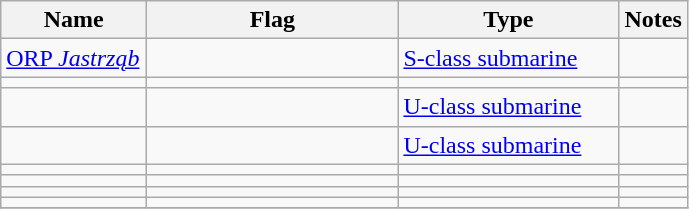<table class="wikitable sortable">
<tr>
<th scope="col" width="90px">Name</th>
<th scope="col" width="160px">Flag</th>
<th scope="col" width="140px">Type</th>
<th>Notes</th>
</tr>
<tr>
<td align="left"><a href='#'>ORP <em>Jastrząb</em></a></td>
<td align="left"></td>
<td align="left"><a href='#'>S-class submarine</a></td>
<td align="left"></td>
</tr>
<tr>
<td align="left"></td>
<td align="left"></td>
<td align="left"></td>
<td align="left"></td>
</tr>
<tr>
<td align="left"></td>
<td align="left"></td>
<td align="left"><a href='#'>U-class submarine</a></td>
<td align="left"></td>
</tr>
<tr>
<td align="left"></td>
<td align="left"></td>
<td align="left"><a href='#'>U-class submarine</a></td>
<td align="left"></td>
</tr>
<tr>
<td align="left"></td>
<td align="left"></td>
<td align="left"></td>
<td align="left"></td>
</tr>
<tr>
<td align="left"></td>
<td align="left"></td>
<td align="left"></td>
<td align="left"></td>
</tr>
<tr>
<td align="left"></td>
<td align="left"></td>
<td align="left"></td>
<td align="left"></td>
</tr>
<tr>
<td align="left"></td>
<td align="left"></td>
<td align="left"></td>
<td align="left"></td>
</tr>
<tr>
</tr>
</table>
